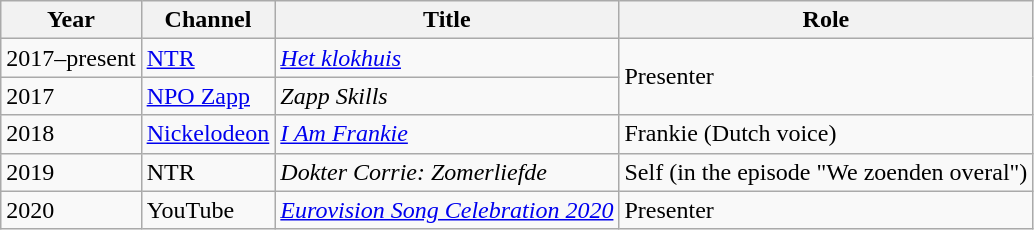<table class="wikitable">
<tr>
<th>Year</th>
<th>Channel</th>
<th>Title</th>
<th>Role</th>
</tr>
<tr>
<td>2017–present</td>
<td><a href='#'>NTR</a></td>
<td><a href='#'><em>Het klokhuis</em></a></td>
<td rowspan="2">Presenter</td>
</tr>
<tr>
<td>2017</td>
<td><a href='#'>NPO Zapp</a></td>
<td><em>Zapp Skills</em></td>
</tr>
<tr>
<td>2018</td>
<td><a href='#'>Nickelodeon</a></td>
<td><em><a href='#'>I Am Frankie</a></em></td>
<td>Frankie (Dutch voice)</td>
</tr>
<tr>
<td>2019</td>
<td>NTR</td>
<td><em>Dokter Corrie: Zomerliefde</em></td>
<td>Self (in the episode "We zoenden overal")</td>
</tr>
<tr>
<td>2020</td>
<td>YouTube</td>
<td><a href='#'><em>Eurovision Song Celebration 2020</em></a></td>
<td>Presenter</td>
</tr>
</table>
